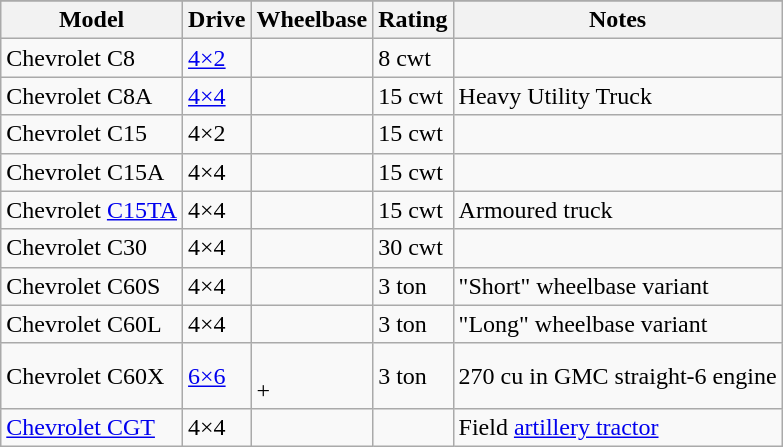<table class="wikitable">
<tr>
</tr>
<tr>
<th>Model</th>
<th>Drive</th>
<th>Wheelbase</th>
<th>Rating</th>
<th>Notes</th>
</tr>
<tr>
<td>Chevrolet C8</td>
<td><a href='#'>4×2</a></td>
<td></td>
<td>8 cwt</td>
<td></td>
</tr>
<tr>
<td>Chevrolet C8A</td>
<td><a href='#'>4×4</a></td>
<td></td>
<td>15 cwt</td>
<td>Heavy Utility Truck</td>
</tr>
<tr>
<td>Chevrolet C15</td>
<td>4×2</td>
<td></td>
<td>15 cwt</td>
<td></td>
</tr>
<tr>
<td>Chevrolet C15A</td>
<td>4×4</td>
<td></td>
<td>15 cwt</td>
<td></td>
</tr>
<tr>
<td>Chevrolet <a href='#'>C15TA</a></td>
<td>4×4</td>
<td></td>
<td>15 cwt</td>
<td>Armoured truck</td>
</tr>
<tr>
<td>Chevrolet C30</td>
<td>4×4</td>
<td></td>
<td>30 cwt</td>
</tr>
<tr>
<td>Chevrolet C60S</td>
<td>4×4</td>
<td></td>
<td>3 ton</td>
<td>"Short" wheelbase variant</td>
</tr>
<tr>
<td>Chevrolet C60L</td>
<td>4×4</td>
<td></td>
<td>3 ton</td>
<td>"Long" wheelbase variant</td>
</tr>
<tr>
<td>Chevrolet C60X</td>
<td><a href='#'>6×6</a></td>
<td><br>+</td>
<td>3 ton</td>
<td>270 cu in GMC straight-6 engine</td>
</tr>
<tr>
<td><a href='#'>Chevrolet CGT</a></td>
<td>4×4</td>
<td></td>
<td></td>
<td>Field <a href='#'>artillery tractor</a></td>
</tr>
</table>
